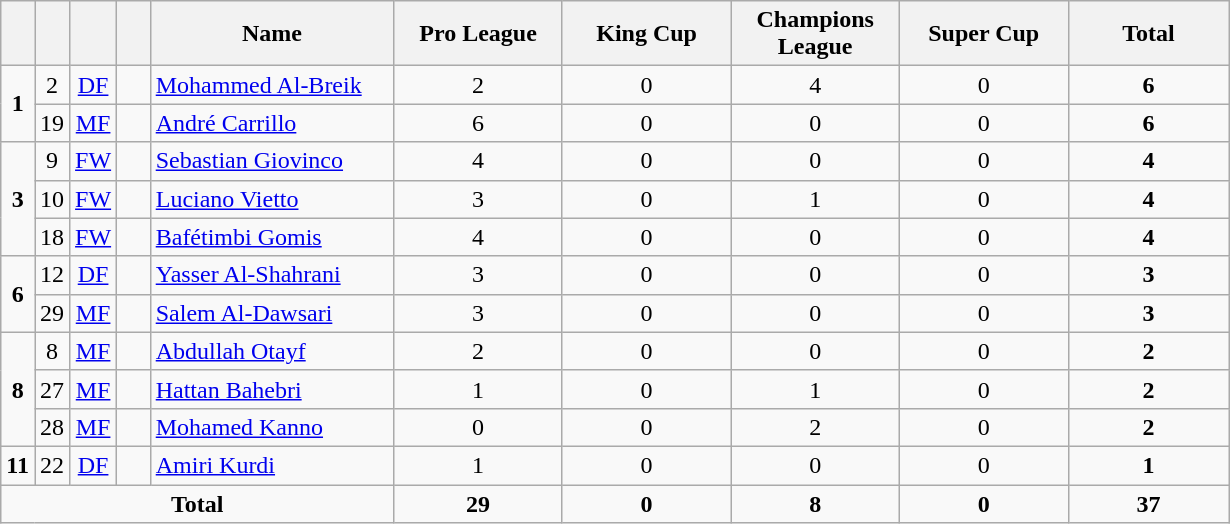<table class="wikitable" style="text-align:center">
<tr>
<th width=15></th>
<th width=15></th>
<th width=15></th>
<th width=15></th>
<th width=155>Name</th>
<th width=105>Pro League</th>
<th width=105>King Cup</th>
<th width=105>Champions League</th>
<th width=105>Super Cup</th>
<th width=100>Total</th>
</tr>
<tr>
<td rowspan=2><strong>1</strong></td>
<td>2</td>
<td><a href='#'>DF</a></td>
<td></td>
<td align=left><a href='#'>Mohammed Al-Breik</a></td>
<td>2</td>
<td>0</td>
<td>4</td>
<td>0</td>
<td><strong>6</strong></td>
</tr>
<tr>
<td>19</td>
<td><a href='#'>MF</a></td>
<td></td>
<td align=left><a href='#'>André Carrillo</a></td>
<td>6</td>
<td>0</td>
<td>0</td>
<td>0</td>
<td><strong>6</strong></td>
</tr>
<tr>
<td rowspan=3><strong>3</strong></td>
<td>9</td>
<td><a href='#'>FW</a></td>
<td></td>
<td align=left><a href='#'>Sebastian Giovinco</a></td>
<td>4</td>
<td>0</td>
<td>0</td>
<td>0</td>
<td><strong>4</strong></td>
</tr>
<tr>
<td>10</td>
<td><a href='#'>FW</a></td>
<td></td>
<td align=left><a href='#'>Luciano Vietto</a></td>
<td>3</td>
<td>0</td>
<td>1</td>
<td>0</td>
<td><strong>4</strong></td>
</tr>
<tr>
<td>18</td>
<td><a href='#'>FW</a></td>
<td></td>
<td align=left><a href='#'>Bafétimbi Gomis</a></td>
<td>4</td>
<td>0</td>
<td>0</td>
<td>0</td>
<td><strong>4</strong></td>
</tr>
<tr>
<td rowspan=2><strong>6</strong></td>
<td>12</td>
<td><a href='#'>DF</a></td>
<td></td>
<td align=left><a href='#'>Yasser Al-Shahrani</a></td>
<td>3</td>
<td>0</td>
<td>0</td>
<td>0</td>
<td><strong>3</strong></td>
</tr>
<tr>
<td>29</td>
<td><a href='#'>MF</a></td>
<td></td>
<td align=left><a href='#'>Salem Al-Dawsari</a></td>
<td>3</td>
<td>0</td>
<td>0</td>
<td>0</td>
<td><strong>3</strong></td>
</tr>
<tr>
<td rowspan=3><strong>8</strong></td>
<td>8</td>
<td><a href='#'>MF</a></td>
<td></td>
<td align=left><a href='#'>Abdullah Otayf</a></td>
<td>2</td>
<td>0</td>
<td>0</td>
<td>0</td>
<td><strong>2</strong></td>
</tr>
<tr>
<td>27</td>
<td><a href='#'>MF</a></td>
<td></td>
<td align=left><a href='#'>Hattan Bahebri</a></td>
<td>1</td>
<td>0</td>
<td>1</td>
<td>0</td>
<td><strong>2</strong></td>
</tr>
<tr>
<td>28</td>
<td><a href='#'>MF</a></td>
<td></td>
<td align=left><a href='#'>Mohamed Kanno</a></td>
<td>0</td>
<td>0</td>
<td>2</td>
<td>0</td>
<td><strong>2</strong></td>
</tr>
<tr>
<td><strong>11</strong></td>
<td>22</td>
<td><a href='#'>DF</a></td>
<td></td>
<td align=left><a href='#'>Amiri Kurdi</a></td>
<td>1</td>
<td>0</td>
<td>0</td>
<td>0</td>
<td><strong>1</strong></td>
</tr>
<tr>
<td colspan=5><strong>Total</strong></td>
<td><strong>29</strong></td>
<td><strong>0</strong></td>
<td><strong>8</strong></td>
<td><strong>0</strong></td>
<td><strong>37</strong></td>
</tr>
</table>
